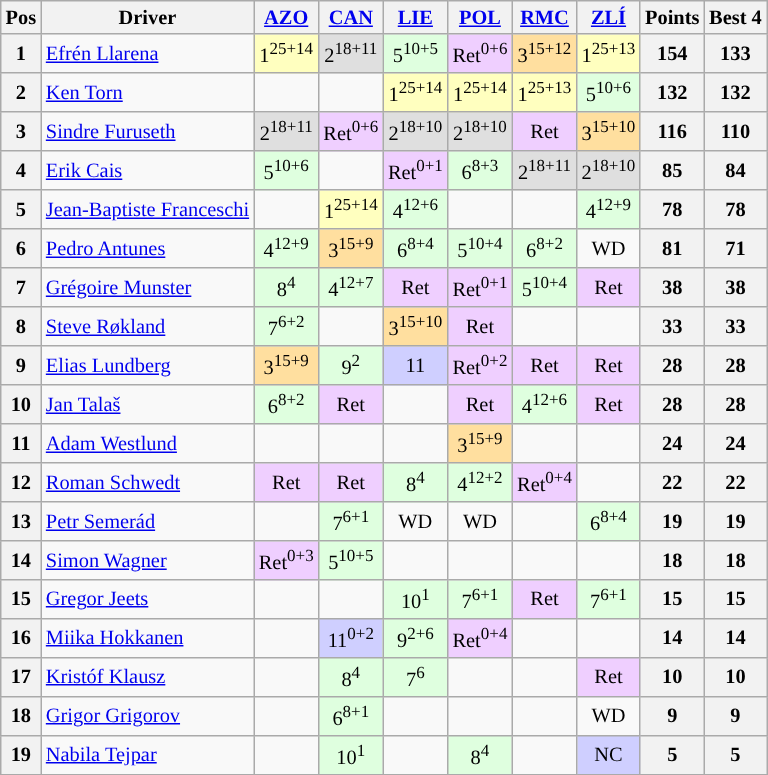<table class="wikitable" style="font-size: 85%; text-align: center;">
<tr valign="top">
<th valign="middle">Pos</th>
<th valign="middle">Driver</th>
<th><a href='#'>AZO</a><br></th>
<th><a href='#'>CAN</a><br></th>
<th><a href='#'>LIE</a><br></th>
<th><a href='#'>POL</a><br></th>
<th><a href='#'>RMC</a><br></th>
<th><a href='#'>ZLÍ</a><br></th>
<th valign="middle">Points</th>
<th valign="middle">Best 4</th>
</tr>
<tr>
<th>1</th>
<td align=left> <a href='#'>Efrén Llarena</a></td>
<td style="background:#ffffbf;">1<sup>25+14</sup></td>
<td style="background:#dfdfdf;">2<sup>18+11</sup></td>
<td style="background:#dfffdf;">5<sup>10+5</sup></td>
<td style="background:#efcfff;">Ret<sup>0+6</sup></td>
<td style="background:#ffdf9f;">3<sup>15+12</sup></td>
<td style="background:#ffffbf;">1<sup>25+13</sup></td>
<th>154</th>
<th>133</th>
</tr>
<tr>
<th>2</th>
<td align=left> <a href='#'>Ken Torn</a></td>
<td></td>
<td></td>
<td style="background:#ffffbf;">1<sup>25+14</sup></td>
<td style="background:#ffffbf;">1<sup>25+14</sup></td>
<td style="background:#ffffbf;">1<sup>25+13</sup></td>
<td style="background:#dfffdf;">5<sup>10+6</sup></td>
<th>132</th>
<th>132</th>
</tr>
<tr>
<th>3</th>
<td align=left> <a href='#'>Sindre Furuseth</a></td>
<td style="background:#dfdfdf;">2<sup>18+11</sup></td>
<td style="background:#efcfff;">Ret<sup>0+6</sup></td>
<td style="background:#dfdfdf;">2<sup>18+10</sup></td>
<td style="background:#dfdfdf;">2<sup>18+10</sup></td>
<td style="background:#efcfff;">Ret</td>
<td style="background:#ffdf9f;">3<sup>15+10</sup></td>
<th>116</th>
<th>110</th>
</tr>
<tr>
<th>4</th>
<td align=left> <a href='#'>Erik Cais</a></td>
<td style="background:#dfffdf;">5<sup>10+6</sup></td>
<td></td>
<td style="background:#efcfff;">Ret<sup>0+1</sup></td>
<td style="background:#dfffdf;">6<sup>8+3</sup></td>
<td style="background:#dfdfdf;">2<sup>18+11</sup></td>
<td style="background:#dfdfdf;">2<sup>18+10</sup></td>
<th>85</th>
<th>84</th>
</tr>
<tr>
<th>5</th>
<td align=left> <a href='#'>Jean-Baptiste Franceschi</a></td>
<td></td>
<td style="background:#ffffbf;">1<sup>25+14</sup></td>
<td style="background:#dfffdf;">4<sup>12+6</sup></td>
<td></td>
<td></td>
<td style="background:#dfffdf;">4<sup>12+9</sup></td>
<th>78</th>
<th>78</th>
</tr>
<tr>
<th>6</th>
<td align=left> <a href='#'>Pedro Antunes</a></td>
<td style="background:#dfffdf;">4<sup>12+9</sup></td>
<td style="background:#ffdf9f;">3<sup>15+9</sup></td>
<td style="background:#dfffdf;">6<sup>8+4</sup></td>
<td style="background:#dfffdf;">5<sup>10+4</sup></td>
<td style="background:#dfffdf;">6<sup>8+2</sup></td>
<td>WD</td>
<th>81</th>
<th>71</th>
</tr>
<tr>
<th>7</th>
<td align=left> <a href='#'>Grégoire Munster</a></td>
<td style="background:#dfffdf;">8<sup>4</sup></td>
<td style="background:#dfffdf;">4<sup>12+7</sup></td>
<td style="background:#efcfff;">Ret</td>
<td style="background:#efcfff;">Ret<sup>0+1</sup></td>
<td style="background:#dfffdf;">5<sup>10+4</sup></td>
<td style="background:#efcfff;">Ret</td>
<th>38</th>
<th>38</th>
</tr>
<tr>
<th>8</th>
<td align=left> <a href='#'>Steve Røkland</a></td>
<td style="background:#dfffdf;">7<sup>6+2</sup></td>
<td></td>
<td style="background:#ffdf9f;">3<sup>15+10</sup></td>
<td style="background:#efcfff;">Ret</td>
<td></td>
<td></td>
<th>33</th>
<th>33</th>
</tr>
<tr>
<th>9</th>
<td align=left> <a href='#'>Elias Lundberg</a></td>
<td style="background:#ffdf9f;">3<sup>15+9</sup></td>
<td style="background:#dfffdf;">9<sup>2</sup></td>
<td style="background:#cfcfff;">11</td>
<td style="background:#efcfff;">Ret<sup>0+2</sup></td>
<td style="background:#efcfff;">Ret</td>
<td style="background:#efcfff;#">Ret</td>
<th>28</th>
<th>28</th>
</tr>
<tr>
<th>10</th>
<td align=left> <a href='#'>Jan Talaš</a></td>
<td style="background:#dfffdf;">6<sup>8+2</sup></td>
<td style="background:#efcfff;">Ret</td>
<td></td>
<td style="background:#efcfff;">Ret</td>
<td style="background:#dfffdf;">4<sup>12+6</sup></td>
<td style="background:#efcfff;">Ret</td>
<th>28</th>
<th>28</th>
</tr>
<tr>
<th>11</th>
<td align=left> <a href='#'>Adam Westlund</a></td>
<td></td>
<td></td>
<td></td>
<td style="background:#ffdf9f;">3<sup>15+9</sup></td>
<td></td>
<td></td>
<th>24</th>
<th>24</th>
</tr>
<tr>
<th>12</th>
<td align=left> <a href='#'>Roman Schwedt</a></td>
<td style="background:#efcfff;">Ret</td>
<td style="background:#efcfff;">Ret</td>
<td style="background:#dfffdf;">8<sup>4</sup></td>
<td style="background:#dfffdf;">4<sup>12+2</sup></td>
<td style="background:#efcfff;">Ret<sup>0+4</sup></td>
<td></td>
<th>22</th>
<th>22</th>
</tr>
<tr>
<th>13</th>
<td align=left> <a href='#'>Petr Semerád</a></td>
<td></td>
<td style="background:#dfffdf;">7<sup>6+1</sup></td>
<td>WD</td>
<td>WD</td>
<td></td>
<td style="background:#dfffdf;">6<sup>8+4</sup></td>
<th>19</th>
<th>19</th>
</tr>
<tr>
<th>14</th>
<td align=left> <a href='#'>Simon Wagner</a></td>
<td style="background:#efcfff;">Ret<sup>0+3</sup></td>
<td style="background:#dfffdf;">5<sup>10+5</sup></td>
<td></td>
<td></td>
<td></td>
<td></td>
<th>18</th>
<th>18</th>
</tr>
<tr>
<th>15</th>
<td align=left> <a href='#'>Gregor Jeets</a></td>
<td></td>
<td></td>
<td style="background:#dfffdf;">10<sup>1</sup></td>
<td style="background:#dfffdf;">7<sup>6+1</sup></td>
<td style="background:#efcfff;">Ret</td>
<td style="background:#dfffdf;">7<sup>6+1</sup></td>
<th>15</th>
<th>15</th>
</tr>
<tr>
<th>16</th>
<td align=left> <a href='#'>Miika Hokkanen</a></td>
<td></td>
<td style="background:#cfcfff;">11<sup>0+2</sup></td>
<td style="background:#dfffdf;">9<sup>2+6</sup></td>
<td style="background:#efcfff;">Ret<sup>0+4</sup></td>
<td></td>
<td></td>
<th>14</th>
<th>14</th>
</tr>
<tr>
<th>17</th>
<td align=left> <a href='#'>Kristóf Klausz</a></td>
<td></td>
<td style="background:#dfffdf;">8<sup>4</sup></td>
<td style="background:#dfffdf;">7<sup>6</sup></td>
<td></td>
<td></td>
<td style="background:#efcfff;">Ret</td>
<th>10</th>
<th>10</th>
</tr>
<tr>
<th>18</th>
<td align=left> <a href='#'>Grigor Grigorov</a></td>
<td></td>
<td style="background:#dfffdf;">6<sup>8+1</sup></td>
<td></td>
<td></td>
<td></td>
<td>WD</td>
<th>9</th>
<th>9</th>
</tr>
<tr>
<th>19</th>
<td align=left> <a href='#'>Nabila Tejpar</a></td>
<td></td>
<td style="background:#dfffdf;">10<sup>1</sup></td>
<td></td>
<td style="background:#dfffdf;">8<sup>4</sup></td>
<td></td>
<td style="background:#cfcfff;">NC</td>
<th>5</th>
<th>5</th>
</tr>
<tr>
</tr>
</table>
